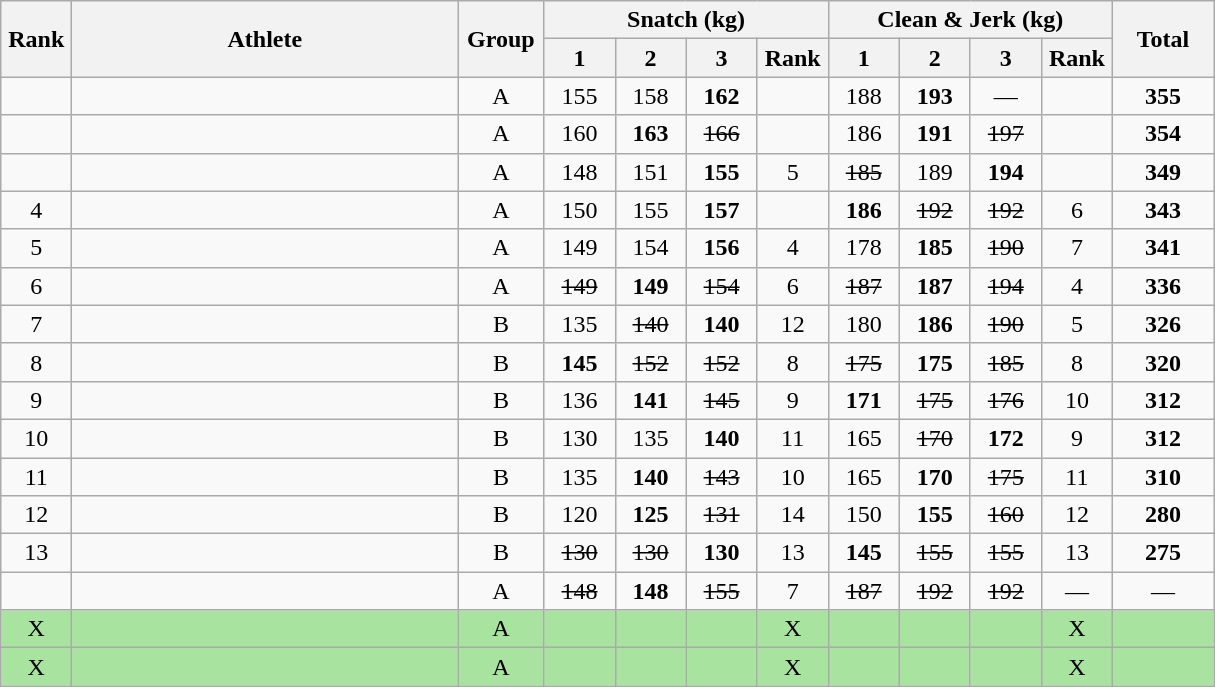<table class = "wikitable" style="text-align:center;">
<tr>
<th rowspan=2 width=40>Rank</th>
<th rowspan=2 width=250>Athlete</th>
<th rowspan=2 width=50>Group</th>
<th colspan=4>Snatch (kg)</th>
<th colspan=4>Clean & Jerk (kg)</th>
<th rowspan=2 width=60>Total</th>
</tr>
<tr>
<th width=40>1</th>
<th width=40>2</th>
<th width=40>3</th>
<th width=40>Rank</th>
<th width=40>1</th>
<th width=40>2</th>
<th width=40>3</th>
<th width=40>Rank</th>
</tr>
<tr>
<td></td>
<td align=left></td>
<td>A</td>
<td>155</td>
<td>158</td>
<td><strong>162</strong></td>
<td></td>
<td>188</td>
<td><strong>193</strong></td>
<td>—</td>
<td></td>
<td><strong>355</strong></td>
</tr>
<tr>
<td></td>
<td align=left></td>
<td>A</td>
<td>160</td>
<td><strong>163</strong></td>
<td><s>166</s></td>
<td></td>
<td>186</td>
<td><strong>191</strong></td>
<td><s>197</s></td>
<td></td>
<td><strong>354</strong></td>
</tr>
<tr>
<td></td>
<td align=left></td>
<td>A</td>
<td>148</td>
<td>151</td>
<td><strong>155</strong></td>
<td>5</td>
<td><s>185</s></td>
<td>189</td>
<td><strong>194</strong></td>
<td></td>
<td><strong>349</strong></td>
</tr>
<tr>
<td>4</td>
<td align=left></td>
<td>A</td>
<td>150</td>
<td>155</td>
<td><strong>157</strong></td>
<td></td>
<td><strong>186</strong></td>
<td><s>192</s></td>
<td><s>192</s></td>
<td>6</td>
<td><strong>343</strong></td>
</tr>
<tr>
<td>5</td>
<td align=left></td>
<td>A</td>
<td>149</td>
<td>154</td>
<td><strong>156</strong></td>
<td>4</td>
<td>178</td>
<td><strong>185</strong></td>
<td><s>190</s></td>
<td>7</td>
<td><strong>341</strong></td>
</tr>
<tr>
<td>6</td>
<td align=left></td>
<td>A</td>
<td><s>149</s></td>
<td><strong>149</strong></td>
<td><s>154</s></td>
<td>6</td>
<td><s>187</s></td>
<td><strong>187</strong></td>
<td><s>194</s></td>
<td>4</td>
<td><strong>336</strong></td>
</tr>
<tr>
<td>7</td>
<td align=left></td>
<td>B</td>
<td>135</td>
<td><s>140</s></td>
<td><strong>140</strong></td>
<td>12</td>
<td>180</td>
<td><strong>186</strong></td>
<td><s>190</s></td>
<td>5</td>
<td><strong>326</strong></td>
</tr>
<tr>
<td>8</td>
<td align=left></td>
<td>B</td>
<td><strong>145</strong></td>
<td><s>152</s></td>
<td><s>152</s></td>
<td>8</td>
<td><s>175</s></td>
<td><strong>175</strong></td>
<td><s>185</s></td>
<td>8</td>
<td><strong>320</strong></td>
</tr>
<tr>
<td>9</td>
<td align=left></td>
<td>B</td>
<td>136</td>
<td><strong>141</strong></td>
<td><s>145</s></td>
<td>9</td>
<td><strong>171</strong></td>
<td><s>175</s></td>
<td><s>176</s></td>
<td>10</td>
<td><strong>312</strong></td>
</tr>
<tr>
<td>10</td>
<td align=left></td>
<td>B</td>
<td>130</td>
<td>135</td>
<td><strong>140</strong></td>
<td>11</td>
<td>165</td>
<td><s>170</s></td>
<td><strong>172</strong></td>
<td>9</td>
<td><strong>312</strong></td>
</tr>
<tr>
<td>11</td>
<td align=left></td>
<td>B</td>
<td>135</td>
<td><strong>140</strong></td>
<td><s>143</s></td>
<td>10</td>
<td>165</td>
<td><strong>170</strong></td>
<td><s>175</s></td>
<td>11</td>
<td><strong>310</strong></td>
</tr>
<tr>
<td>12</td>
<td align=left></td>
<td>B</td>
<td>120</td>
<td><strong>125</strong></td>
<td><s>131</s></td>
<td>14</td>
<td>150</td>
<td><strong>155</strong></td>
<td><s>160</s></td>
<td>12</td>
<td><strong>280</strong></td>
</tr>
<tr>
<td>13</td>
<td align=left></td>
<td>B</td>
<td><s>130</s></td>
<td><s>130</s></td>
<td><strong>130</strong></td>
<td>13</td>
<td><strong>145</strong></td>
<td><s>155</s></td>
<td><s>155</s></td>
<td>13</td>
<td><strong>275</strong></td>
</tr>
<tr>
<td></td>
<td align=left></td>
<td>A</td>
<td><s>148</s></td>
<td><strong>148</strong></td>
<td><s>155</s></td>
<td>7</td>
<td><s>187</s></td>
<td><s>192</s></td>
<td><s>192</s></td>
<td>—</td>
<td>—</td>
</tr>
<tr bgcolor=#A8E4A0>
<td>X</td>
<td align=left></td>
<td>A</td>
<td><strong>  </strong></td>
<td><s></s></td>
<td><s></s></td>
<td>X</td>
<td></td>
<td></td>
<td><strong>  </strong></td>
<td>X</td>
<td><strong>  </strong></td>
</tr>
<tr bgcolor=#A8E4A0>
<td>X</td>
<td align=left></td>
<td>A</td>
<td><strong>  </strong></td>
<td><s></s></td>
<td><s></s></td>
<td>X</td>
<td></td>
<td></td>
<td><strong>  </strong></td>
<td>X</td>
<td><strong>  </strong></td>
</tr>
</table>
